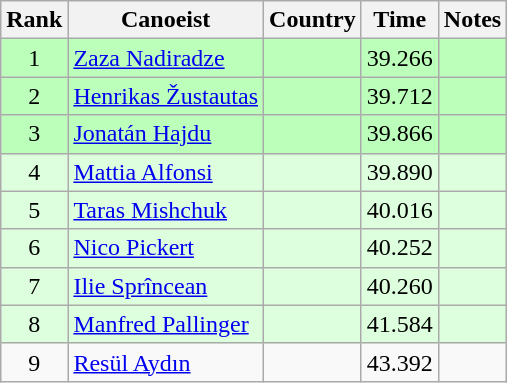<table class="wikitable" style="text-align:center">
<tr>
<th>Rank</th>
<th>Canoeist</th>
<th>Country</th>
<th>Time</th>
<th>Notes</th>
</tr>
<tr bgcolor=bbffbb>
<td>1</td>
<td align=left><a href='#'>Zaza Nadiradze</a></td>
<td align=left></td>
<td>39.266</td>
<td></td>
</tr>
<tr bgcolor=bbffbb>
<td>2</td>
<td align=left><a href='#'>Henrikas Žustautas</a></td>
<td align=left></td>
<td>39.712</td>
<td></td>
</tr>
<tr bgcolor=bbffbb>
<td>3</td>
<td align=left><a href='#'>Jonatán Hajdu</a></td>
<td align=left></td>
<td>39.866</td>
<td></td>
</tr>
<tr bgcolor=ddffdd>
<td>4</td>
<td align=left><a href='#'>Mattia Alfonsi</a></td>
<td align=left></td>
<td>39.890</td>
<td></td>
</tr>
<tr bgcolor=ddffdd>
<td>5</td>
<td align=left><a href='#'>Taras Mishchuk</a></td>
<td align=left></td>
<td>40.016</td>
<td></td>
</tr>
<tr bgcolor=ddffdd>
<td>6</td>
<td align=left><a href='#'>Nico Pickert</a></td>
<td align=left></td>
<td>40.252</td>
<td></td>
</tr>
<tr bgcolor=ddffdd>
<td>7</td>
<td align=left><a href='#'>Ilie Sprîncean</a></td>
<td align=left></td>
<td>40.260</td>
<td></td>
</tr>
<tr bgcolor=ddffdd>
<td>8</td>
<td align=left><a href='#'>Manfred Pallinger</a></td>
<td align=left></td>
<td>41.584</td>
<td></td>
</tr>
<tr>
<td>9</td>
<td align=left><a href='#'>Resül Aydın</a></td>
<td align=left></td>
<td>43.392</td>
<td></td>
</tr>
</table>
